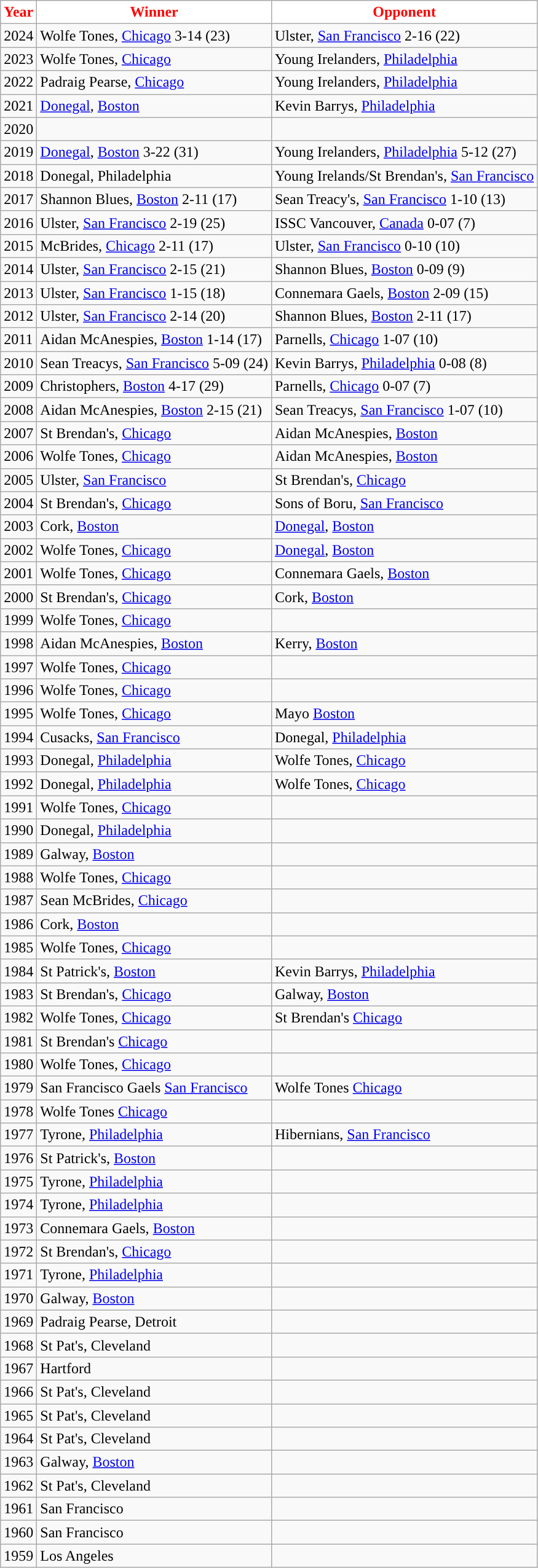<table class="wikitable">
<tr>
<th style="background:white;color:red;">Year</th>
<th style="background:white;color:red;">Winner</th>
<th style="background:white;color:red;">Opponent</th>
</tr>
<tr>
<td>2024</td>
<td>Wolfe Tones, <a href='#'>Chicago</a> 3-14 (23)</td>
<td>Ulster, <a href='#'>San Francisco</a> 2-16 (22)</td>
</tr>
<tr>
<td>2023</td>
<td>Wolfe Tones, <a href='#'>Chicago</a></td>
<td>Young Irelanders, <a href='#'>Philadelphia</a></td>
</tr>
<tr>
<td>2022</td>
<td>Padraig Pearse, <a href='#'>Chicago</a></td>
<td>Young Irelanders, <a href='#'>Philadelphia</a></td>
</tr>
<tr>
<td>2021</td>
<td><a href='#'>Donegal</a>, <a href='#'>Boston</a></td>
<td>Kevin Barrys, <a href='#'>Philadelphia</a></td>
</tr>
<tr>
<td>2020</td>
<td></td>
<td></td>
</tr>
<tr>
<td>2019</td>
<td><a href='#'>Donegal</a>, <a href='#'>Boston</a> 3-22 (31)</td>
<td>Young Irelanders, <a href='#'>Philadelphia</a> 5-12 (27)</td>
</tr>
<tr>
<td>2018</td>
<td>Donegal, Philadelphia</td>
<td>Young Irelands/St Brendan's, <a href='#'>San Francisco</a></td>
</tr>
<tr>
<td>2017</td>
<td>Shannon Blues, <a href='#'>Boston</a> 2-11 (17)</td>
<td>Sean Treacy's, <a href='#'>San Francisco</a> 1-10 (13)</td>
</tr>
<tr>
<td>2016</td>
<td>Ulster, <a href='#'>San Francisco</a> 2-19 (25)</td>
<td>ISSC Vancouver, <a href='#'>Canada</a> 0-07 (7)</td>
</tr>
<tr>
<td>2015</td>
<td>McBrides, <a href='#'>Chicago</a> 2-11 (17)</td>
<td>Ulster, <a href='#'>San Francisco</a> 0-10 (10)</td>
</tr>
<tr>
<td>2014</td>
<td>Ulster, <a href='#'>San Francisco</a> 2-15 (21)</td>
<td>Shannon Blues, <a href='#'>Boston</a> 0-09 (9)</td>
</tr>
<tr>
<td>2013</td>
<td>Ulster, <a href='#'>San Francisco</a> 1-15 (18)</td>
<td>Connemara Gaels, <a href='#'>Boston</a> 2-09 (15)</td>
</tr>
<tr>
<td>2012</td>
<td>Ulster, <a href='#'>San Francisco</a> 2-14 (20)</td>
<td>Shannon Blues, <a href='#'>Boston</a> 2-11 (17)</td>
</tr>
<tr>
<td>2011</td>
<td>Aidan McAnespies, <a href='#'>Boston</a> 1-14 (17)</td>
<td>Parnells, <a href='#'>Chicago</a> 1-07 (10)</td>
</tr>
<tr>
<td>2010</td>
<td>Sean Treacys, <a href='#'>San Francisco</a> 5-09 (24)</td>
<td>Kevin Barrys, <a href='#'>Philadelphia</a> 0-08 (8)</td>
</tr>
<tr>
<td>2009</td>
<td>Christophers, <a href='#'>Boston</a> 4-17 (29)</td>
<td>Parnells, <a href='#'>Chicago</a> 0-07 (7)</td>
</tr>
<tr>
<td>2008</td>
<td>Aidan McAnespies, <a href='#'>Boston</a> 2-15 (21)</td>
<td>Sean Treacys, <a href='#'>San Francisco</a> 1-07 (10)</td>
</tr>
<tr>
<td>2007</td>
<td>St Brendan's, <a href='#'>Chicago</a></td>
<td>Aidan McAnespies, <a href='#'>Boston</a></td>
</tr>
<tr>
<td>2006</td>
<td>Wolfe Tones, <a href='#'>Chicago</a></td>
<td>Aidan McAnespies, <a href='#'>Boston</a></td>
</tr>
<tr>
<td>2005</td>
<td>Ulster, <a href='#'>San Francisco</a></td>
<td>St Brendan's, <a href='#'>Chicago</a></td>
</tr>
<tr>
<td>2004</td>
<td>St Brendan's, <a href='#'>Chicago</a></td>
<td>Sons of Boru, <a href='#'>San Francisco</a></td>
</tr>
<tr>
<td>2003</td>
<td>Cork, <a href='#'>Boston</a></td>
<td><a href='#'>Donegal</a>, <a href='#'>Boston</a></td>
</tr>
<tr>
<td>2002</td>
<td>Wolfe Tones, <a href='#'>Chicago</a></td>
<td><a href='#'>Donegal</a>, <a href='#'>Boston</a></td>
</tr>
<tr>
<td>2001</td>
<td>Wolfe Tones, <a href='#'>Chicago</a></td>
<td>Connemara Gaels, <a href='#'>Boston</a></td>
</tr>
<tr>
<td>2000</td>
<td>St Brendan's, <a href='#'>Chicago</a></td>
<td>Cork, <a href='#'>Boston</a></td>
</tr>
<tr>
<td>1999</td>
<td>Wolfe Tones, <a href='#'>Chicago</a></td>
<td></td>
</tr>
<tr>
<td>1998</td>
<td>Aidan McAnespies, <a href='#'>Boston</a></td>
<td>Kerry, <a href='#'>Boston</a></td>
</tr>
<tr>
<td>1997</td>
<td>Wolfe Tones, <a href='#'>Chicago</a></td>
<td></td>
</tr>
<tr>
<td>1996</td>
<td>Wolfe Tones, <a href='#'>Chicago</a></td>
<td></td>
</tr>
<tr>
<td>1995</td>
<td>Wolfe Tones, <a href='#'>Chicago</a></td>
<td>Mayo <a href='#'>Boston</a></td>
</tr>
<tr>
<td>1994</td>
<td>Cusacks, <a href='#'>San Francisco</a></td>
<td>Donegal, <a href='#'>Philadelphia</a></td>
</tr>
<tr>
<td>1993</td>
<td>Donegal, <a href='#'>Philadelphia</a></td>
<td>Wolfe Tones, <a href='#'>Chicago</a></td>
</tr>
<tr>
<td>1992</td>
<td>Donegal, <a href='#'>Philadelphia</a></td>
<td>Wolfe Tones, <a href='#'>Chicago</a></td>
</tr>
<tr>
<td>1991</td>
<td>Wolfe Tones, <a href='#'>Chicago</a></td>
<td></td>
</tr>
<tr>
<td>1990</td>
<td>Donegal, <a href='#'>Philadelphia</a></td>
<td></td>
</tr>
<tr>
<td>1989</td>
<td>Galway, <a href='#'>Boston</a></td>
<td></td>
</tr>
<tr>
<td>1988</td>
<td>Wolfe Tones, <a href='#'>Chicago</a></td>
<td></td>
</tr>
<tr>
<td>1987</td>
<td>Sean McBrides, <a href='#'>Chicago</a></td>
<td></td>
</tr>
<tr>
<td>1986</td>
<td>Cork, <a href='#'>Boston</a></td>
<td></td>
</tr>
<tr>
<td>1985</td>
<td>Wolfe Tones, <a href='#'>Chicago</a></td>
<td></td>
</tr>
<tr>
<td>1984</td>
<td>St Patrick's, <a href='#'>Boston</a></td>
<td>Kevin Barrys, <a href='#'>Philadelphia</a></td>
</tr>
<tr>
<td>1983</td>
<td>St Brendan's, <a href='#'>Chicago</a></td>
<td>Galway, <a href='#'>Boston</a></td>
</tr>
<tr>
<td>1982</td>
<td>Wolfe Tones, <a href='#'>Chicago</a></td>
<td>St Brendan's <a href='#'>Chicago</a></td>
</tr>
<tr>
<td>1981</td>
<td>St Brendan's <a href='#'>Chicago</a></td>
<td></td>
</tr>
<tr>
<td>1980</td>
<td>Wolfe Tones, <a href='#'>Chicago</a></td>
<td></td>
</tr>
<tr>
<td>1979</td>
<td>San Francisco Gaels <a href='#'>San Francisco</a></td>
<td>Wolfe Tones <a href='#'>Chicago</a></td>
</tr>
<tr>
<td>1978</td>
<td>Wolfe Tones <a href='#'>Chicago</a></td>
<td></td>
</tr>
<tr>
<td>1977</td>
<td>Tyrone, <a href='#'>Philadelphia</a></td>
<td>Hibernians, <a href='#'>San Francisco</a></td>
</tr>
<tr>
<td>1976</td>
<td>St Patrick's, <a href='#'>Boston</a></td>
<td></td>
</tr>
<tr>
<td>1975</td>
<td>Tyrone, <a href='#'>Philadelphia</a></td>
<td></td>
</tr>
<tr>
<td>1974</td>
<td>Tyrone, <a href='#'>Philadelphia</a></td>
<td></td>
</tr>
<tr>
<td>1973</td>
<td>Connemara Gaels, <a href='#'>Boston</a></td>
<td></td>
</tr>
<tr>
<td>1972</td>
<td>St Brendan's, <a href='#'>Chicago</a></td>
<td></td>
</tr>
<tr>
<td>1971</td>
<td>Tyrone, <a href='#'>Philadelphia</a></td>
<td></td>
</tr>
<tr>
<td>1970</td>
<td>Galway, <a href='#'>Boston</a></td>
<td></td>
</tr>
<tr>
<td>1969</td>
<td>Padraig Pearse, Detroit</td>
<td></td>
</tr>
<tr>
<td>1968</td>
<td>St Pat's, Cleveland</td>
<td></td>
</tr>
<tr>
<td>1967</td>
<td>Hartford</td>
<td></td>
</tr>
<tr>
<td>1966</td>
<td>St Pat's, Cleveland</td>
<td></td>
</tr>
<tr>
<td>1965</td>
<td>St Pat's, Cleveland</td>
<td></td>
</tr>
<tr>
<td>1964</td>
<td>St Pat's, Cleveland</td>
<td></td>
</tr>
<tr>
<td>1963</td>
<td>Galway, <a href='#'>Boston</a></td>
<td></td>
</tr>
<tr>
<td>1962</td>
<td>St Pat's, Cleveland</td>
<td></td>
</tr>
<tr>
<td>1961</td>
<td>San Francisco</td>
<td></td>
</tr>
<tr>
<td>1960</td>
<td>San Francisco</td>
<td></td>
</tr>
<tr>
<td>1959</td>
<td>Los Angeles</td>
<td></td>
</tr>
</table>
